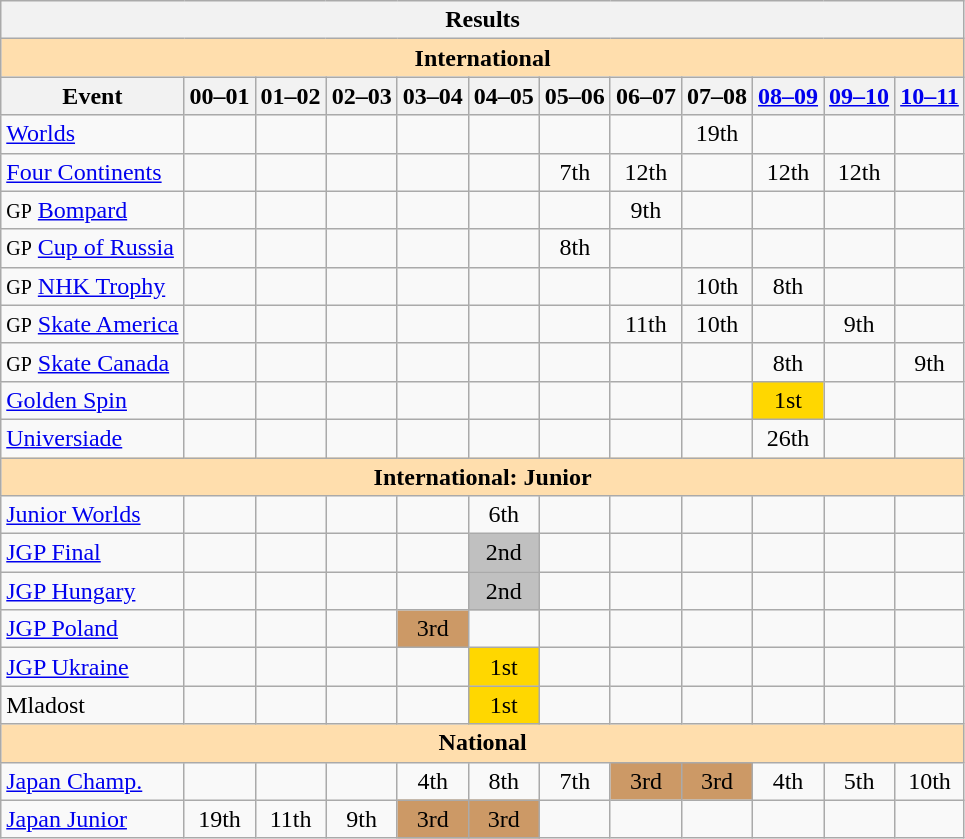<table class="wikitable" style="text-align:center">
<tr>
<th colspan="12" align="center"><strong>Results</strong></th>
</tr>
<tr>
<th colspan="12" style="background-color: #ffdead; " align="center"><strong>International</strong></th>
</tr>
<tr>
<th>Event</th>
<th>00–01</th>
<th>01–02</th>
<th>02–03</th>
<th>03–04</th>
<th>04–05</th>
<th>05–06</th>
<th>06–07</th>
<th>07–08</th>
<th><a href='#'>08–09</a></th>
<th><a href='#'>09–10</a></th>
<th><a href='#'>10–11</a></th>
</tr>
<tr>
<td align=left><a href='#'>Worlds</a></td>
<td></td>
<td></td>
<td></td>
<td></td>
<td></td>
<td></td>
<td></td>
<td>19th</td>
<td></td>
<td></td>
<td></td>
</tr>
<tr>
<td align=left><a href='#'>Four Continents</a></td>
<td></td>
<td></td>
<td></td>
<td></td>
<td></td>
<td>7th</td>
<td>12th</td>
<td></td>
<td>12th</td>
<td>12th</td>
<td></td>
</tr>
<tr>
<td align=left><small>GP</small> <a href='#'>Bompard</a></td>
<td></td>
<td></td>
<td></td>
<td></td>
<td></td>
<td></td>
<td>9th</td>
<td></td>
<td></td>
<td></td>
<td></td>
</tr>
<tr>
<td align=left><small>GP</small> <a href='#'>Cup of Russia</a></td>
<td></td>
<td></td>
<td></td>
<td></td>
<td></td>
<td>8th</td>
<td></td>
<td></td>
<td></td>
<td></td>
<td></td>
</tr>
<tr>
<td align=left><small>GP</small> <a href='#'>NHK Trophy</a></td>
<td></td>
<td></td>
<td></td>
<td></td>
<td></td>
<td></td>
<td></td>
<td>10th</td>
<td>8th</td>
<td></td>
<td></td>
</tr>
<tr>
<td align=left><small>GP</small> <a href='#'>Skate America</a></td>
<td></td>
<td></td>
<td></td>
<td></td>
<td></td>
<td></td>
<td>11th</td>
<td>10th</td>
<td></td>
<td>9th</td>
<td></td>
</tr>
<tr>
<td align=left><small>GP</small> <a href='#'>Skate Canada</a></td>
<td></td>
<td></td>
<td></td>
<td></td>
<td></td>
<td></td>
<td></td>
<td></td>
<td>8th</td>
<td></td>
<td>9th</td>
</tr>
<tr>
<td align=left><a href='#'>Golden Spin</a></td>
<td></td>
<td></td>
<td></td>
<td></td>
<td></td>
<td></td>
<td></td>
<td></td>
<td bgcolor=gold>1st</td>
<td></td>
<td></td>
</tr>
<tr>
<td align=left><a href='#'>Universiade</a></td>
<td></td>
<td></td>
<td></td>
<td></td>
<td></td>
<td></td>
<td></td>
<td></td>
<td>26th</td>
<td></td>
<td></td>
</tr>
<tr>
<th colspan="12" style="background-color: #ffdead; " align="center"><strong>International: Junior</strong></th>
</tr>
<tr>
<td align=left><a href='#'>Junior Worlds</a></td>
<td></td>
<td></td>
<td></td>
<td></td>
<td>6th</td>
<td></td>
<td></td>
<td></td>
<td></td>
<td></td>
<td></td>
</tr>
<tr>
<td align=left><a href='#'>JGP Final</a></td>
<td></td>
<td></td>
<td></td>
<td></td>
<td bgcolor=silver>2nd</td>
<td></td>
<td></td>
<td></td>
<td></td>
<td></td>
<td></td>
</tr>
<tr>
<td align=left><a href='#'>JGP Hungary</a></td>
<td></td>
<td></td>
<td></td>
<td></td>
<td bgcolor=silver>2nd</td>
<td></td>
<td></td>
<td></td>
<td></td>
<td></td>
<td></td>
</tr>
<tr>
<td align=left><a href='#'>JGP Poland</a></td>
<td></td>
<td></td>
<td></td>
<td bgcolor=cc9966>3rd</td>
<td></td>
<td></td>
<td></td>
<td></td>
<td></td>
<td></td>
<td></td>
</tr>
<tr>
<td align=left><a href='#'>JGP Ukraine</a></td>
<td></td>
<td></td>
<td></td>
<td></td>
<td bgcolor=gold>1st</td>
<td></td>
<td></td>
<td></td>
<td></td>
<td></td>
<td></td>
</tr>
<tr>
<td align=left>Mladost</td>
<td></td>
<td></td>
<td></td>
<td></td>
<td bgcolor=gold>1st</td>
<td></td>
<td></td>
<td></td>
<td></td>
<td></td>
<td></td>
</tr>
<tr>
<th colspan="12" style="background-color: #ffdead; " align="center"><strong>National</strong></th>
</tr>
<tr>
<td align=left><a href='#'>Japan Champ.</a></td>
<td></td>
<td></td>
<td></td>
<td>4th</td>
<td>8th</td>
<td>7th</td>
<td bgcolor=cc9966>3rd</td>
<td bgcolor=cc9966>3rd</td>
<td>4th</td>
<td>5th</td>
<td>10th</td>
</tr>
<tr>
<td align=left><a href='#'>Japan Junior</a></td>
<td>19th</td>
<td>11th</td>
<td>9th</td>
<td bgcolor=cc9966>3rd</td>
<td bgcolor="cc9966">3rd</td>
<td></td>
<td></td>
<td></td>
<td></td>
<td></td>
<td></td>
</tr>
</table>
